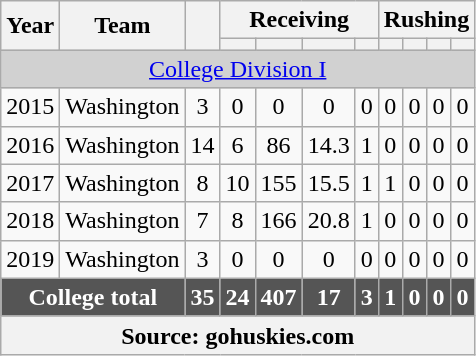<table class="wikitable" style="text-align: center;">
<tr>
<th rowspan="2">Year</th>
<th rowspan="2">Team</th>
<th rowspan="2"></th>
<th colspan="4">Receiving</th>
<th colspan="4">Rushing</th>
</tr>
<tr>
<th></th>
<th></th>
<th></th>
<th></th>
<th></th>
<th></th>
<th></th>
<th></th>
</tr>
<tr>
<td colspan="15" style="background-color:#D1D1D1"><a href='#'>College Division I</a></td>
</tr>
<tr>
<td>2015</td>
<td>Washington</td>
<td>3</td>
<td>0</td>
<td>0</td>
<td>0</td>
<td>0</td>
<td>0</td>
<td>0</td>
<td>0</td>
<td>0</td>
</tr>
<tr>
<td>2016</td>
<td>Washington</td>
<td>14</td>
<td>6</td>
<td>86</td>
<td>14.3</td>
<td>1</td>
<td>0</td>
<td>0</td>
<td>0</td>
<td>0</td>
</tr>
<tr>
<td>2017</td>
<td>Washington</td>
<td>8</td>
<td>10</td>
<td>155</td>
<td>15.5</td>
<td>1</td>
<td>1</td>
<td>0</td>
<td>0</td>
<td>0</td>
</tr>
<tr>
<td>2018</td>
<td>Washington</td>
<td>7</td>
<td>8</td>
<td>166</td>
<td>20.8</td>
<td>1</td>
<td>0</td>
<td>0</td>
<td>0</td>
<td>0</td>
</tr>
<tr>
<td>2019</td>
<td>Washington</td>
<td>3</td>
<td>0</td>
<td>0</td>
<td>0</td>
<td>0</td>
<td>0</td>
<td>0</td>
<td>0</td>
<td>0</td>
</tr>
<tr style="background:#555555; font-weight:bold; color:white;">
<td colspan="2">College total</td>
<td>35</td>
<td>24</td>
<td>407</td>
<td>17</td>
<td>3</td>
<td>1</td>
<td>0</td>
<td>0</td>
<td>0</td>
</tr>
<tr>
<th colspan="15">Source: gohuskies.com</th>
</tr>
</table>
